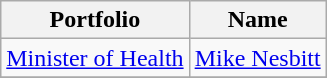<table class="wikitable">
<tr>
<th>Portfolio</th>
<th>Name</th>
</tr>
<tr>
<td><a href='#'>Minister of Health</a></td>
<td><a href='#'>Mike Nesbitt</a></td>
</tr>
<tr>
</tr>
</table>
